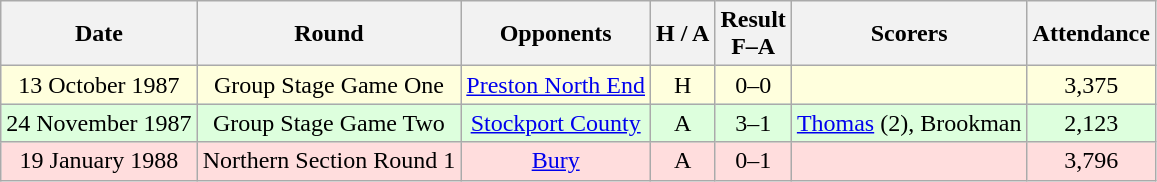<table class="wikitable" style="text-align:center">
<tr>
<th>Date</th>
<th>Round</th>
<th>Opponents</th>
<th>H / A</th>
<th>Result<br>F–A</th>
<th>Scorers</th>
<th>Attendance</th>
</tr>
<tr bgcolor="#ffffdd">
<td>13 October 1987</td>
<td>Group Stage Game One</td>
<td><a href='#'>Preston North End</a></td>
<td>H</td>
<td>0–0</td>
<td></td>
<td>3,375</td>
</tr>
<tr bgcolor="#ddffdd">
<td>24 November 1987</td>
<td>Group Stage Game Two</td>
<td><a href='#'>Stockport County</a></td>
<td>A</td>
<td>3–1</td>
<td><a href='#'>Thomas</a> (2), Brookman</td>
<td>2,123</td>
</tr>
<tr bgcolor="#ffdddd">
<td>19 January 1988</td>
<td>Northern Section Round 1</td>
<td><a href='#'>Bury</a></td>
<td>A</td>
<td>0–1</td>
<td></td>
<td>3,796</td>
</tr>
</table>
